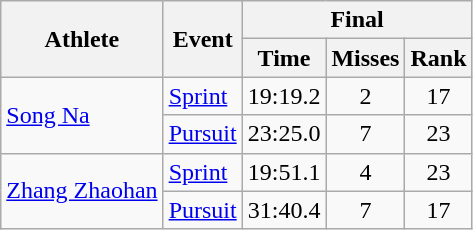<table class="wikitable">
<tr>
<th rowspan="2">Athlete</th>
<th rowspan="2">Event</th>
<th colspan="3">Final</th>
</tr>
<tr>
<th>Time</th>
<th>Misses</th>
<th>Rank</th>
</tr>
<tr>
<td rowspan="2"><a href='#'>Song Na</a></td>
<td><a href='#'>Sprint</a></td>
<td align="center">19:19.2</td>
<td align="center">2</td>
<td align="center">17</td>
</tr>
<tr>
<td><a href='#'>Pursuit</a></td>
<td align="center">23:25.0</td>
<td align="center">7</td>
<td align="center">23</td>
</tr>
<tr>
<td rowspan="2"><a href='#'>Zhang Zhaohan</a></td>
<td><a href='#'>Sprint</a></td>
<td align="center">19:51.1</td>
<td align="center">4</td>
<td align="center">23</td>
</tr>
<tr>
<td><a href='#'>Pursuit</a></td>
<td align="center">31:40.4</td>
<td align="center">7</td>
<td align="center">17</td>
</tr>
</table>
